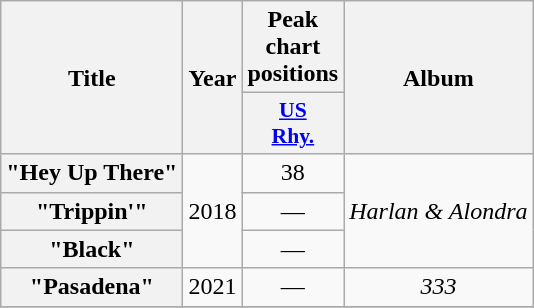<table class="wikitable plainrowheaders" style="text-align:center;" border="1">
<tr>
<th scope="col" rowspan="2">Title</th>
<th scope="col" rowspan="2">Year</th>
<th scope="col" colspan="1">Peak chart positions</th>
<th scope="col" rowspan="2">Album</th>
</tr>
<tr>
<th scope="col" style="width:2.5em;font-size:90%;"><a href='#'>US<br>Rhy.</a><br></th>
</tr>
<tr>
<th scope="row">"Hey Up There" </th>
<td rowspan="3">2018</td>
<td>38</td>
<td rowspan="3"><em>Harlan & Alondra</em></td>
</tr>
<tr>
<th scope="row">"Trippin'" </th>
<td>—</td>
</tr>
<tr>
<th scope="row">"Black" </th>
<td>—</td>
</tr>
<tr>
<th scope="row">"Pasadena" </th>
<td>2021</td>
<td>—</td>
<td><em>333</em></td>
</tr>
<tr>
</tr>
</table>
